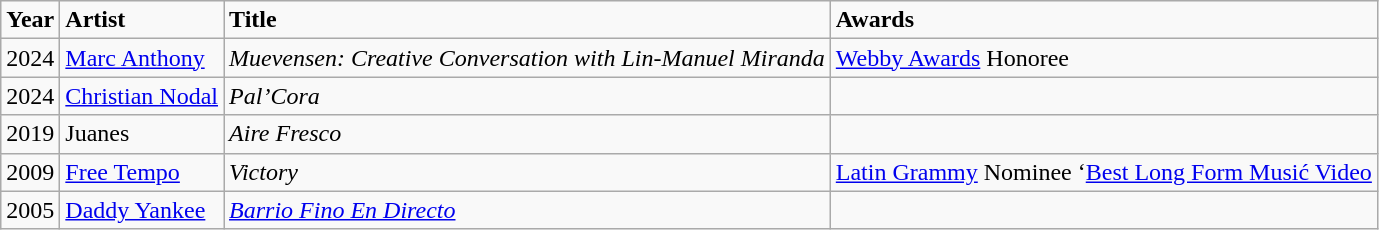<table class="wikitable">
<tr>
<td><strong>Year</strong></td>
<td><strong>Artist</strong></td>
<td><strong>Title</strong></td>
<td><strong>Awards</strong></td>
</tr>
<tr>
<td>2024</td>
<td><a href='#'>Marc Anthony</a></td>
<td><em>Muevensen: Creative Conversation with Lin-Manuel Miranda</em></td>
<td><a href='#'>Webby Awards</a> Honoree</td>
</tr>
<tr>
<td>2024</td>
<td><a href='#'>Christian Nodal</a></td>
<td><em>Pal’Cora</em></td>
<td></td>
</tr>
<tr>
<td>2019</td>
<td>Juanes</td>
<td><em>Aire Fresco</em></td>
<td></td>
</tr>
<tr>
<td>2009</td>
<td><a href='#'>Free Tempo</a></td>
<td><em>Victory</em></td>
<td><a href='#'>Latin Grammy</a> Nominee ‘<a href='#'>Best Long Form Musić Video</a></td>
</tr>
<tr>
<td>2005</td>
<td><a href='#'>Daddy Yankee</a></td>
<td><a href='#'><em>Barrio Fino En Directo</em></a></td>
<td></td>
</tr>
</table>
